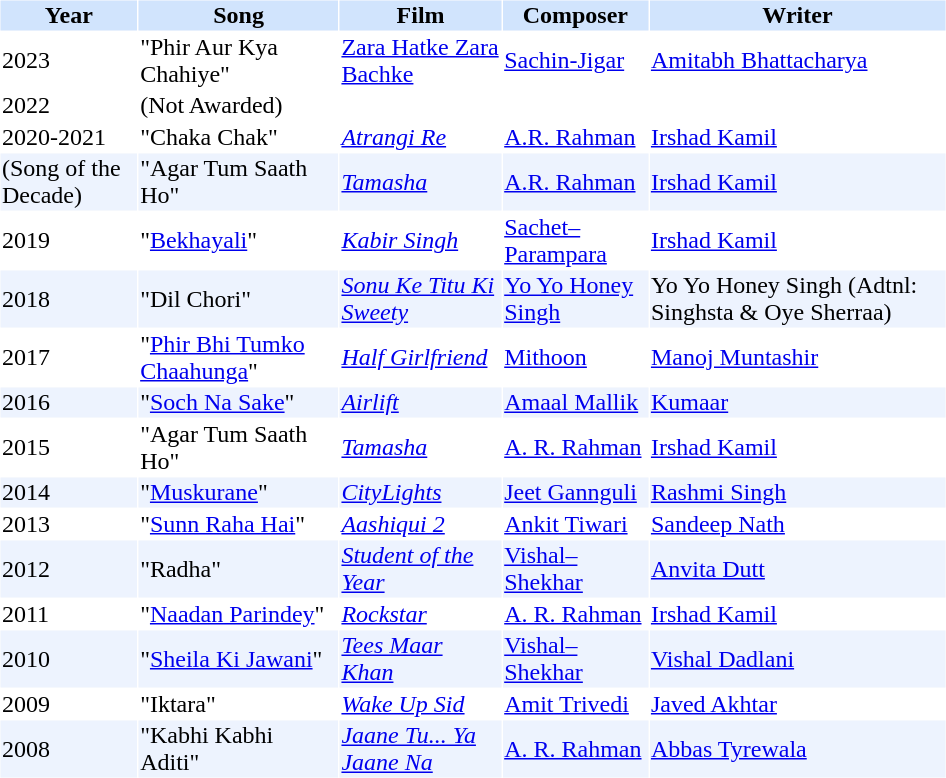<table cellspacing="1" cellpadding="1" border="0" style="width:50%;">
<tr style="background:#d1e4fd;">
<th>Year</th>
<th>Song</th>
<th>Film</th>
<th>Composer</th>
<th>Writer</th>
</tr>
<tr>
<td>2023</td>
<td>"Phir Aur Kya Chahiye"</td>
<td><a href='#'>Zara Hatke Zara Bachke</a></td>
<td><a href='#'>Sachin-Jigar</a></td>
<td><a href='#'>Amitabh Bhattacharya</a></td>
</tr>
<tr>
<td>2022</td>
<td colspan="3">(Not Awarded)</td>
<td></td>
</tr>
<tr>
<td>2020-2021</td>
<td>"Chaka Chak"</td>
<td><em><a href='#'>Atrangi Re</a></em></td>
<td><a href='#'>A.R. Rahman</a></td>
<td><a href='#'>Irshad Kamil</a></td>
</tr>
<tr style="background:#edf3fe;">
<td>(Song of the Decade)</td>
<td>"Agar Tum Saath Ho"</td>
<td><em><a href='#'>Tamasha</a></em></td>
<td><a href='#'>A.R. Rahman</a></td>
<td><a href='#'>Irshad Kamil</a></td>
</tr>
<tr>
<td>2019</td>
<td>"<a href='#'>Bekhayali</a>"</td>
<td><em><a href='#'>Kabir Singh</a></em></td>
<td><a href='#'>Sachet–Parampara</a></td>
<td><a href='#'>Irshad Kamil</a></td>
</tr>
<tr style="background:#edf3fe;">
<td>2018</td>
<td>"Dil Chori"</td>
<td><em><a href='#'>Sonu Ke Titu Ki Sweety</a></em></td>
<td><a href='#'>Yo Yo Honey Singh</a></td>
<td>Yo Yo Honey Singh (Adtnl: Singhsta & Oye Sherraa)</td>
</tr>
<tr>
<td>2017</td>
<td>"<a href='#'>Phir Bhi Tumko Chaahunga</a>"</td>
<td><em><a href='#'>Half Girlfriend</a></em></td>
<td><a href='#'>Mithoon</a></td>
<td><a href='#'>Manoj Muntashir</a></td>
</tr>
<tr style="background:#edf3fe;">
<td>2016</td>
<td>"<a href='#'>Soch Na Sake</a>"</td>
<td><em><a href='#'>Airlift</a></em></td>
<td><a href='#'>Amaal Mallik</a></td>
<td><a href='#'>Kumaar</a></td>
</tr>
<tr>
<td>2015</td>
<td>"Agar Tum Saath Ho"</td>
<td><em><a href='#'>Tamasha</a></em></td>
<td><a href='#'>A. R. Rahman</a></td>
<td><a href='#'>Irshad Kamil</a></td>
</tr>
<tr style="background:#edf3fe;">
<td>2014</td>
<td>"<a href='#'>Muskurane</a>"</td>
<td><em><a href='#'>CityLights</a></em></td>
<td><a href='#'>Jeet Gannguli</a></td>
<td><a href='#'>Rashmi Singh</a></td>
</tr>
<tr>
<td>2013</td>
<td>"<a href='#'>Sunn Raha Hai</a>"</td>
<td><em><a href='#'>Aashiqui 2</a></em></td>
<td><a href='#'>Ankit Tiwari</a></td>
<td><a href='#'>Sandeep Nath</a></td>
</tr>
<tr style="background:#edf3fe;">
<td>2012</td>
<td>"Radha"</td>
<td><em><a href='#'>Student of the Year</a></em></td>
<td><a href='#'>Vishal–Shekhar</a></td>
<td><a href='#'>Anvita Dutt</a></td>
</tr>
<tr>
<td>2011</td>
<td>"<a href='#'>Naadan Parindey</a>"</td>
<td><em><a href='#'>Rockstar</a></em></td>
<td><a href='#'>A. R. Rahman</a></td>
<td><a href='#'>Irshad Kamil</a></td>
</tr>
<tr style="background:#edf3fe;">
<td>2010</td>
<td>"<a href='#'>Sheila Ki Jawani</a>"</td>
<td><em><a href='#'>Tees Maar Khan</a></em></td>
<td><a href='#'>Vishal–Shekhar</a></td>
<td><a href='#'>Vishal Dadlani</a></td>
</tr>
<tr>
<td>2009</td>
<td>"Iktara"</td>
<td><em><a href='#'>Wake Up Sid</a></em></td>
<td><a href='#'>Amit Trivedi</a></td>
<td><a href='#'>Javed Akhtar</a></td>
</tr>
<tr style="background:#edf3fe;">
<td>2008</td>
<td>"Kabhi Kabhi Aditi"</td>
<td><em><a href='#'>Jaane Tu... Ya Jaane Na</a></em></td>
<td><a href='#'>A. R. Rahman</a></td>
<td><a href='#'>Abbas Tyrewala</a></td>
</tr>
</table>
